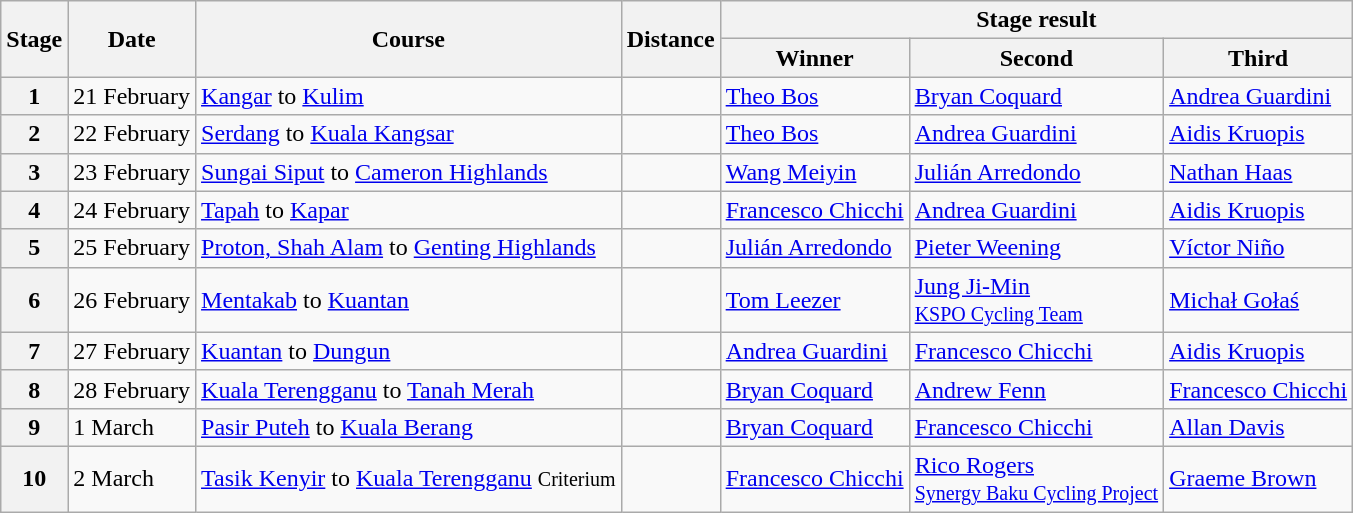<table class="wikitable">
<tr>
<th rowspan=2>Stage</th>
<th rowspan=2>Date</th>
<th rowspan=2>Course</th>
<th rowspan=2>Distance</th>
<th colspan=3>Stage result</th>
</tr>
<tr>
<th>Winner</th>
<th>Second</th>
<th>Third</th>
</tr>
<tr>
<th>1</th>
<td>21 February</td>
<td><a href='#'>Kangar</a> to <a href='#'>Kulim</a></td>
<td align=center></td>
<td> <a href='#'>Theo Bos</a><br><small></small></td>
<td> <a href='#'>Bryan Coquard</a><br><small></small></td>
<td> <a href='#'>Andrea Guardini</a><br><small></small></td>
</tr>
<tr>
<th>2</th>
<td>22 February</td>
<td><a href='#'>Serdang</a> to <a href='#'>Kuala Kangsar</a></td>
<td align=center></td>
<td> <a href='#'>Theo Bos</a><br><small></small></td>
<td> <a href='#'>Andrea Guardini</a><br><small></small></td>
<td> <a href='#'>Aidis Kruopis</a><br><small></small></td>
</tr>
<tr>
<th>3</th>
<td>23 February</td>
<td><a href='#'>Sungai Siput</a> to <a href='#'>Cameron Highlands</a></td>
<td align=center></td>
<td> <a href='#'>Wang Meiyin</a><br><small></small></td>
<td> <a href='#'>Julián Arredondo</a><br><small></small></td>
<td> <a href='#'>Nathan Haas</a><br><small></small></td>
</tr>
<tr>
<th>4</th>
<td>24 February</td>
<td><a href='#'>Tapah</a> to <a href='#'>Kapar</a></td>
<td align=center></td>
<td> <a href='#'>Francesco Chicchi</a><br><small></small></td>
<td> <a href='#'>Andrea Guardini</a><br><small></small></td>
<td> <a href='#'>Aidis Kruopis</a><br><small></small></td>
</tr>
<tr>
<th>5</th>
<td>25 February</td>
<td><a href='#'>Proton, Shah Alam</a> to <a href='#'>Genting Highlands</a></td>
<td align=center></td>
<td> <a href='#'>Julián Arredondo</a><br><small></small></td>
<td> <a href='#'>Pieter Weening</a><br><small></small></td>
<td> <a href='#'>Víctor Niño</a><br><small></small></td>
</tr>
<tr>
<th>6</th>
<td>26 February</td>
<td><a href='#'>Mentakab</a> to <a href='#'>Kuantan</a></td>
<td align=center></td>
<td> <a href='#'>Tom Leezer</a><br><small></small></td>
<td> <a href='#'>Jung Ji-Min</a><br><small><a href='#'>KSPO Cycling Team</a></small></td>
<td> <a href='#'>Michał Gołaś</a><br><small></small></td>
</tr>
<tr>
<th>7</th>
<td>27 February</td>
<td><a href='#'>Kuantan</a> to <a href='#'>Dungun</a></td>
<td align=center></td>
<td> <a href='#'>Andrea Guardini</a><br><small></small></td>
<td> <a href='#'>Francesco Chicchi</a><br><small></small></td>
<td> <a href='#'>Aidis Kruopis</a><br><small></small></td>
</tr>
<tr>
<th>8</th>
<td>28 February</td>
<td><a href='#'>Kuala Terengganu</a> to <a href='#'>Tanah Merah</a></td>
<td align=center></td>
<td> <a href='#'>Bryan Coquard</a><br><small></small></td>
<td> <a href='#'>Andrew Fenn</a><br><small></small></td>
<td> <a href='#'>Francesco Chicchi</a><br><small></small></td>
</tr>
<tr>
<th>9</th>
<td>1 March</td>
<td><a href='#'>Pasir Puteh</a> to <a href='#'>Kuala Berang</a></td>
<td align=center></td>
<td> <a href='#'>Bryan Coquard</a><br><small></small></td>
<td> <a href='#'>Francesco Chicchi</a><br><small></small></td>
<td> <a href='#'>Allan Davis</a><br><small></small></td>
</tr>
<tr>
<th>10</th>
<td>2 March</td>
<td><a href='#'>Tasik Kenyir</a> to <a href='#'>Kuala Terengganu</a> <small>Criterium</small></td>
<td align=center></td>
<td> <a href='#'>Francesco Chicchi</a><br><small></small></td>
<td> <a href='#'>Rico Rogers</a><br><small><a href='#'>Synergy Baku Cycling Project</a></small></td>
<td> <a href='#'>Graeme Brown</a><br><small></small></td>
</tr>
</table>
